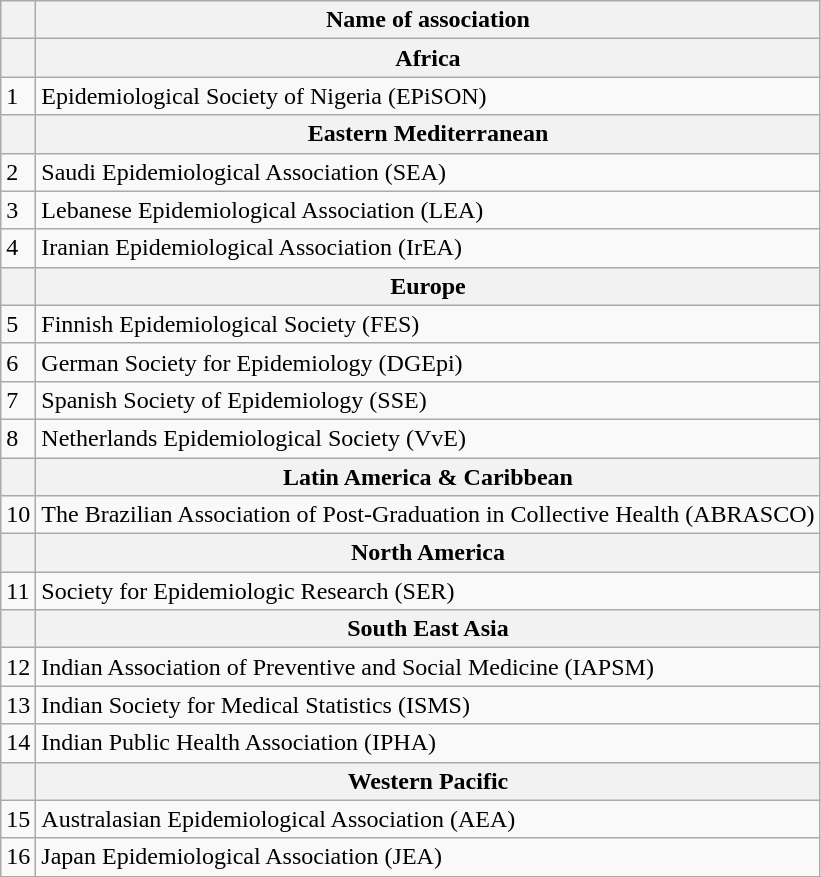<table class="wikitable">
<tr>
<th></th>
<th>Name of association</th>
</tr>
<tr>
<th></th>
<th>Africa</th>
</tr>
<tr>
<td>1</td>
<td>Epidemiological Society of Nigeria (EPiSON)</td>
</tr>
<tr>
<th></th>
<th>Eastern Mediterranean</th>
</tr>
<tr>
<td>2</td>
<td>Saudi Epidemiological Association (SEA)</td>
</tr>
<tr>
<td>3</td>
<td>Lebanese Epidemiological Association (LEA)</td>
</tr>
<tr>
<td>4</td>
<td>Iranian Epidemiological Association (IrEA)</td>
</tr>
<tr>
<th></th>
<th>Europe</th>
</tr>
<tr>
<td>5</td>
<td>Finnish Epidemiological Society (FES)</td>
</tr>
<tr>
<td>6</td>
<td>German Society for Epidemiology (DGEpi)</td>
</tr>
<tr>
<td>7</td>
<td>Spanish Society of Epidemiology (SSE)</td>
</tr>
<tr>
<td>8</td>
<td>Netherlands Epidemiological Society (VvE)</td>
</tr>
<tr>
<th></th>
<th>Latin America & Caribbean</th>
</tr>
<tr>
<td>10</td>
<td>The Brazilian Association of Post-Graduation in Collective Health (ABRASCO)</td>
</tr>
<tr>
<th></th>
<th>North America</th>
</tr>
<tr>
<td>11</td>
<td>Society for Epidemiologic Research (SER)</td>
</tr>
<tr>
<th></th>
<th>South East Asia</th>
</tr>
<tr>
<td><span></span> 12</td>
<td>Indian Association of Preventive and Social Medicine (IAPSM)</td>
</tr>
<tr>
<td>13</td>
<td>Indian Society for Medical Statistics (ISMS)</td>
</tr>
<tr>
<td>14</td>
<td>Indian Public Health Association (IPHA)</td>
</tr>
<tr>
<th></th>
<th>Western Pacific</th>
</tr>
<tr>
<td>15</td>
<td>Australasian Epidemiological Association (AEA)</td>
</tr>
<tr>
<td>16</td>
<td>Japan Epidemiological Association (JEA)</td>
</tr>
<tr>
</tr>
</table>
